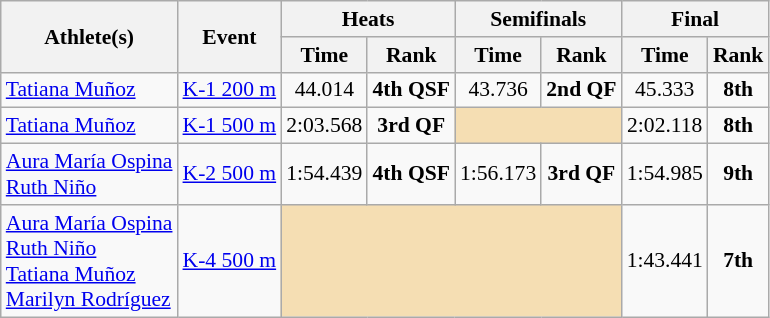<table class="wikitable" border="1" style="font-size:90%">
<tr>
<th rowspan=2>Athlete(s)</th>
<th rowspan=2>Event</th>
<th colspan=2>Heats</th>
<th colspan=2>Semifinals</th>
<th colspan=2>Final</th>
</tr>
<tr>
<th>Time</th>
<th>Rank</th>
<th>Time</th>
<th>Rank</th>
<th>Time</th>
<th>Rank</th>
</tr>
<tr>
<td><a href='#'>Tatiana Muñoz</a></td>
<td><a href='#'>K-1 200 m</a></td>
<td align=center>44.014</td>
<td align=center><strong>4th QSF</strong></td>
<td align=center>43.736</td>
<td align=center><strong>2nd QF</strong></td>
<td align=center>45.333</td>
<td align=center><strong>8th</strong></td>
</tr>
<tr>
<td><a href='#'>Tatiana Muñoz</a></td>
<td><a href='#'>K-1 500 m</a></td>
<td align=center>2:03.568</td>
<td align=center><strong>3rd QF</strong></td>
<td bgcolor=wheat colspan="2"></td>
<td align=center>2:02.118</td>
<td align=center><strong>8th</strong></td>
</tr>
<tr>
<td><a href='#'>Aura María Ospina</a><br><a href='#'>Ruth Niño</a></td>
<td><a href='#'>K-2 500 m</a></td>
<td align=center>1:54.439</td>
<td align=center><strong>4th QSF</strong></td>
<td align=center>1:56.173</td>
<td align=center><strong>3rd QF</strong></td>
<td align=center>1:54.985</td>
<td align=center><strong>9th</strong></td>
</tr>
<tr>
<td><a href='#'>Aura María Ospina</a><br><a href='#'>Ruth Niño</a><br><a href='#'>Tatiana Muñoz</a><br><a href='#'>Marilyn Rodríguez</a></td>
<td><a href='#'>K-4 500 m</a></td>
<td bgcolor=wheat colspan="4"></td>
<td align=center>1:43.441</td>
<td align=center><strong>7th</strong></td>
</tr>
</table>
